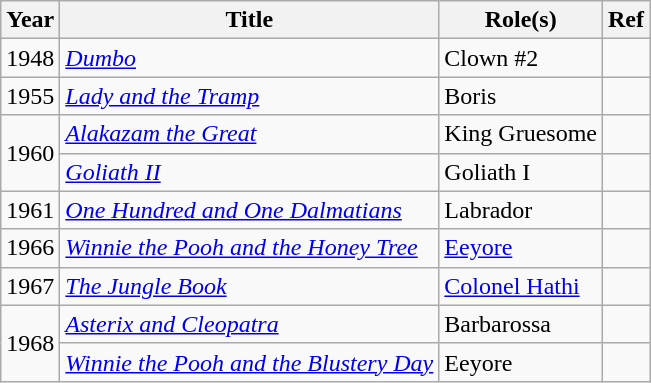<table class="wikitable plainrowheaders sortable">
<tr>
<th scope="col">Year</th>
<th scope="col">Title</th>
<th scope="col">Role(s)</th>
<th scope="col" class="unsortable">Ref</th>
</tr>
<tr>
<td>1948</td>
<td><em><a href='#'>Dumbo</a></em></td>
<td>Clown #2</td>
<td></td>
</tr>
<tr>
<td>1955</td>
<td><em><a href='#'>Lady and the Tramp</a></em></td>
<td>Boris</td>
<td></td>
</tr>
<tr>
<td rowspan=2>1960</td>
<td><em><a href='#'>Alakazam the Great</a></em></td>
<td>King Gruesome</td>
<td></td>
</tr>
<tr>
<td><em><a href='#'>Goliath II</a></em></td>
<td>Goliath I</td>
<td></td>
</tr>
<tr>
<td>1961</td>
<td><em><a href='#'>One Hundred and One Dalmatians</a></em></td>
<td>Labrador</td>
<td></td>
</tr>
<tr>
<td>1966</td>
<td><em><a href='#'>Winnie the Pooh and the Honey Tree</a></em></td>
<td><a href='#'>Eeyore</a></td>
<td></td>
</tr>
<tr>
<td>1967</td>
<td><em><a href='#'>The Jungle Book</a></em></td>
<td><a href='#'>Colonel Hathi</a></td>
<td></td>
</tr>
<tr>
<td rowspan=2>1968</td>
<td><em><a href='#'>Asterix and Cleopatra</a></em></td>
<td>Barbarossa</td>
<td></td>
</tr>
<tr>
<td><em><a href='#'>Winnie the Pooh and the Blustery Day</a></em></td>
<td>Eeyore</td>
<td></td>
</tr>
</table>
